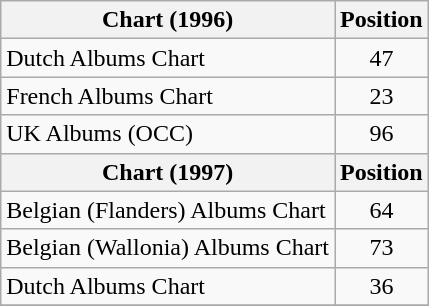<table class="wikitable sortable" style="text-align:center;">
<tr>
<th>Chart (1996)</th>
<th>Position</th>
</tr>
<tr>
<td align="left">Dutch Albums Chart</td>
<td>47</td>
</tr>
<tr>
<td align="left">French Albums Chart</td>
<td>23</td>
</tr>
<tr>
<td align="left">UK Albums (OCC)</td>
<td style="text-align:center;">96</td>
</tr>
<tr>
<th>Chart (1997)</th>
<th>Position</th>
</tr>
<tr>
<td align="left">Belgian (Flanders) Albums Chart</td>
<td>64</td>
</tr>
<tr>
<td align="left">Belgian (Wallonia) Albums Chart</td>
<td>73</td>
</tr>
<tr>
<td align="left">Dutch Albums Chart</td>
<td>36</td>
</tr>
<tr>
</tr>
</table>
